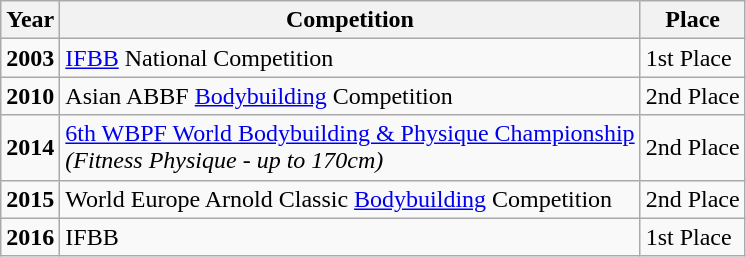<table class="wikitable">
<tr>
<th>Year</th>
<th>Competition</th>
<th>Place</th>
</tr>
<tr>
<td><strong>2003</strong></td>
<td><a href='#'>IFBB</a> National Competition</td>
<td>1st Place</td>
</tr>
<tr>
<td><strong>2010</strong></td>
<td>Asian ABBF <a href='#'>Bodybuilding</a> Competition</td>
<td>2nd Place </td>
</tr>
<tr>
<td><strong>2014</strong></td>
<td><a href='#'>6th WBPF World Bodybuilding & Physique Championship</a><br><em>(Fitness Physique - up to 170cm)</em></td>
<td>2nd Place </td>
</tr>
<tr>
<td><strong>2015</strong></td>
<td>World Europe Arnold Classic <a href='#'>Bodybuilding</a> Competition</td>
<td>2nd Place </td>
</tr>
<tr>
<td><strong>2016</strong></td>
<td>IFBB </td>
<td>1st Place</td>
</tr>
</table>
